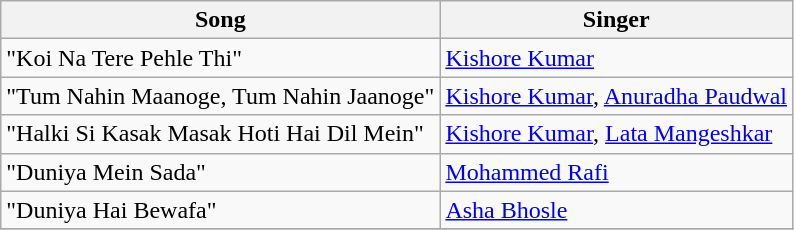<table class="wikitable">
<tr>
<th>Song</th>
<th>Singer</th>
</tr>
<tr>
<td>"Koi Na Tere Pehle Thi"</td>
<td><a href='#'>Kishore Kumar</a></td>
</tr>
<tr>
<td>"Tum Nahin Maanoge, Tum Nahin Jaanoge"</td>
<td><a href='#'>Kishore Kumar</a>, <a href='#'>Anuradha Paudwal</a></td>
</tr>
<tr>
<td>"Halki Si Kasak Masak Hoti Hai Dil Mein"</td>
<td><a href='#'>Kishore Kumar</a>, <a href='#'>Lata Mangeshkar</a></td>
</tr>
<tr>
<td>"Duniya Mein Sada"</td>
<td><a href='#'>Mohammed Rafi</a></td>
</tr>
<tr>
<td>"Duniya Hai Bewafa"</td>
<td><a href='#'>Asha Bhosle</a></td>
</tr>
<tr>
</tr>
</table>
